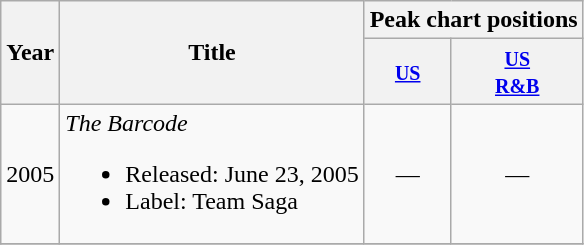<table class="wikitable">
<tr>
<th rowspan="2">Year</th>
<th rowspan="2">Title</th>
<th colspan="2">Peak chart positions</th>
</tr>
<tr>
<th><small><a href='#'>US</a></small></th>
<th><small><a href='#'>US<br>R&B</a></small></th>
</tr>
<tr>
<td>2005</td>
<td><em>The Barcode</em><br><ul><li>Released: June 23, 2005</li><li>Label: Team Saga</li></ul></td>
<td align="center">—</td>
<td align="center">—</td>
</tr>
<tr>
</tr>
</table>
